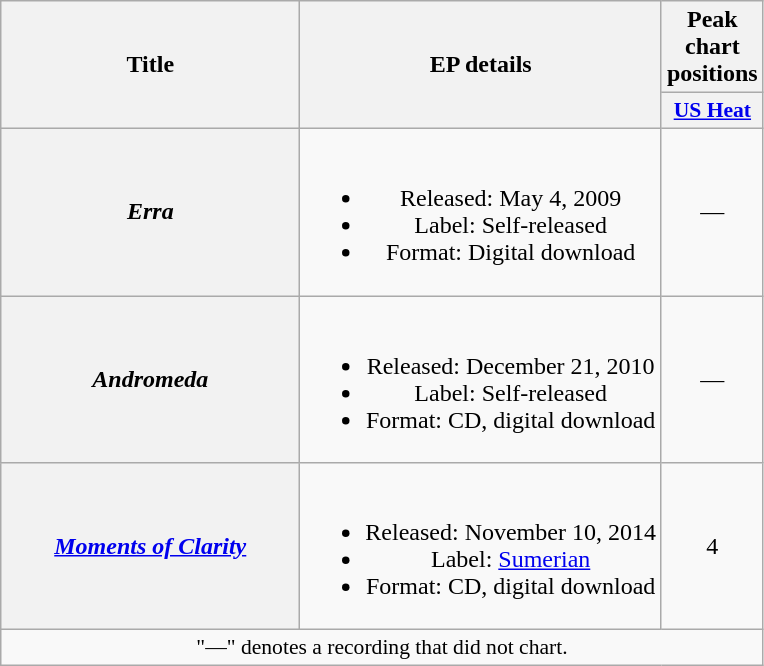<table class="wikitable plainrowheaders" style="text-align:center;">
<tr>
<th scope="col" rowspan="2" style="width:12em;">Title</th>
<th scope="col" rowspan="2">EP details</th>
<th scope="col" colspan="1">Peak chart positions</th>
</tr>
<tr>
<th scope="col" style="width:3em;font-size:90%;"><a href='#'>US Heat</a><br></th>
</tr>
<tr>
<th scope="row"><em>Erra</em></th>
<td><br><ul><li>Released: May 4, 2009</li><li>Label: Self-released</li><li>Format: Digital download</li></ul></td>
<td>—</td>
</tr>
<tr>
<th scope="row"><em>Andromeda</em></th>
<td><br><ul><li>Released: December 21, 2010</li><li>Label: Self-released</li><li>Format: CD, digital download</li></ul></td>
<td>—</td>
</tr>
<tr>
<th scope="row"><em><a href='#'>Moments of Clarity</a></em></th>
<td><br><ul><li>Released: November 10, 2014</li><li>Label: <a href='#'>Sumerian</a></li><li>Format: CD, digital download</li></ul></td>
<td>4</td>
</tr>
<tr>
<td colspan="6" style="font-size:90%">"—" denotes a recording that did not chart.</td>
</tr>
</table>
